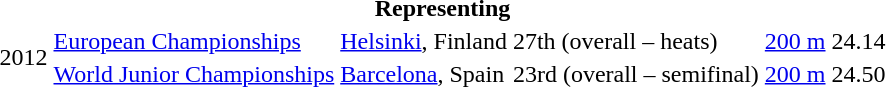<table>
<tr>
<th colspan="6">Representing </th>
</tr>
<tr>
<td rowspan="2">2012</td>
<td><a href='#'>European Championships</a></td>
<td><a href='#'>Helsinki</a>, Finland</td>
<td>27th (overall – heats)</td>
<td><a href='#'>200 m</a></td>
<td>24.14</td>
</tr>
<tr>
<td><a href='#'>World Junior Championships</a></td>
<td><a href='#'>Barcelona</a>, Spain</td>
<td>23rd (overall – semifinal)</td>
<td><a href='#'>200 m</a></td>
<td>24.50</td>
</tr>
</table>
